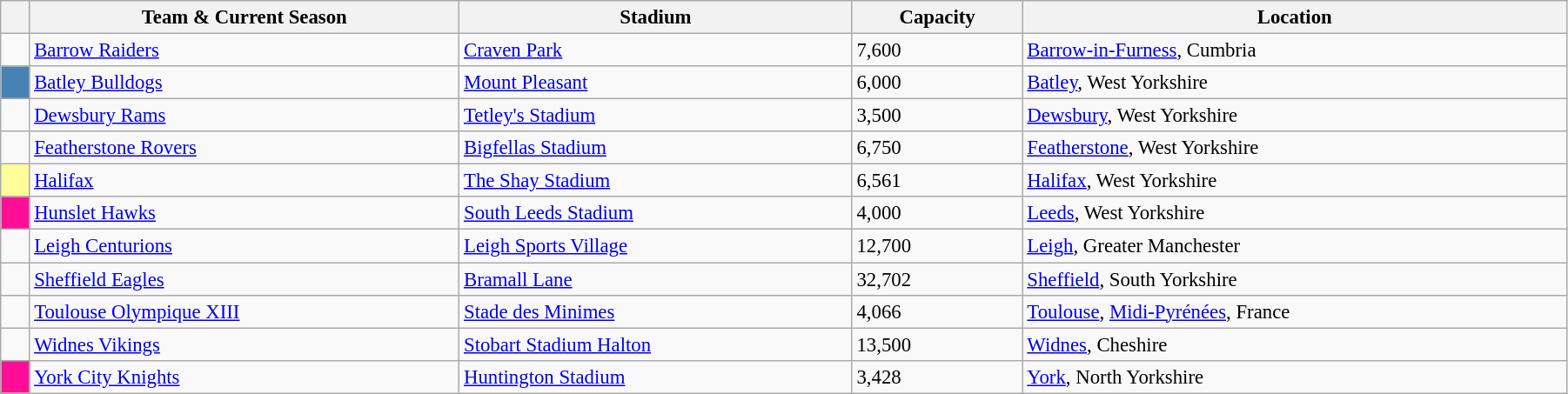<table width="95%" class="wikitable sortable" style="font-size: 95%">
<tr>
<th width="15"  class="unsortable"></th>
<th>Team & Current Season</th>
<th>Stadium</th>
<th>Capacity</th>
<th>Location</th>
</tr>
<tr>
<td></td>
<td><a href='#'>Barrow Raiders</a></td>
<td><a href='#'>Craven Park</a></td>
<td>7,600</td>
<td><a href='#'>Barrow-in-Furness</a>, Cumbria</td>
</tr>
<tr>
<td bgcolor="#4682B4"></td>
<td><a href='#'>Batley Bulldogs</a></td>
<td><a href='#'>Mount Pleasant</a></td>
<td>6,000</td>
<td><a href='#'>Batley</a>, West Yorkshire</td>
</tr>
<tr>
<td></td>
<td><a href='#'>Dewsbury Rams</a></td>
<td><a href='#'>Tetley's Stadium</a></td>
<td>3,500</td>
<td><a href='#'>Dewsbury</a>, West Yorkshire</td>
</tr>
<tr>
<td></td>
<td><a href='#'>Featherstone Rovers</a></td>
<td><a href='#'>Bigfellas Stadium</a></td>
<td>6,750</td>
<td><a href='#'>Featherstone</a>, West Yorkshire</td>
</tr>
<tr>
<td bgcolor="#FFFF99"></td>
<td><a href='#'>Halifax</a></td>
<td><a href='#'>The Shay Stadium</a></td>
<td>6,561</td>
<td><a href='#'>Halifax</a>, West Yorkshire</td>
</tr>
<tr>
<td bgcolor="#FFGF97"></td>
<td><a href='#'>Hunslet Hawks</a></td>
<td><a href='#'>South Leeds Stadium</a></td>
<td>4,000</td>
<td><a href='#'>Leeds</a>, West Yorkshire</td>
</tr>
<tr>
<td></td>
<td><a href='#'>Leigh Centurions</a></td>
<td><a href='#'>Leigh Sports Village</a></td>
<td>12,700</td>
<td><a href='#'>Leigh</a>, Greater Manchester</td>
</tr>
<tr>
<td></td>
<td><a href='#'>Sheffield Eagles</a></td>
<td><a href='#'>Bramall Lane</a></td>
<td>32,702</td>
<td><a href='#'>Sheffield</a>, South Yorkshire</td>
</tr>
<tr>
<td></td>
<td><a href='#'>Toulouse Olympique XIII</a></td>
<td><a href='#'>Stade des Minimes</a></td>
<td>4,066</td>
<td><a href='#'>Toulouse</a>, <a href='#'>Midi-Pyrénées</a>, France</td>
</tr>
<tr>
<td></td>
<td><a href='#'>Widnes Vikings</a></td>
<td><a href='#'>Stobart Stadium Halton</a></td>
<td>13,500</td>
<td><a href='#'>Widnes</a>, Cheshire</td>
</tr>
<tr>
<td bgcolor="#FFGF97"></td>
<td><a href='#'>York City Knights</a></td>
<td><a href='#'>Huntington Stadium</a></td>
<td>3,428</td>
<td><a href='#'>York</a>, North Yorkshire</td>
</tr>
</table>
